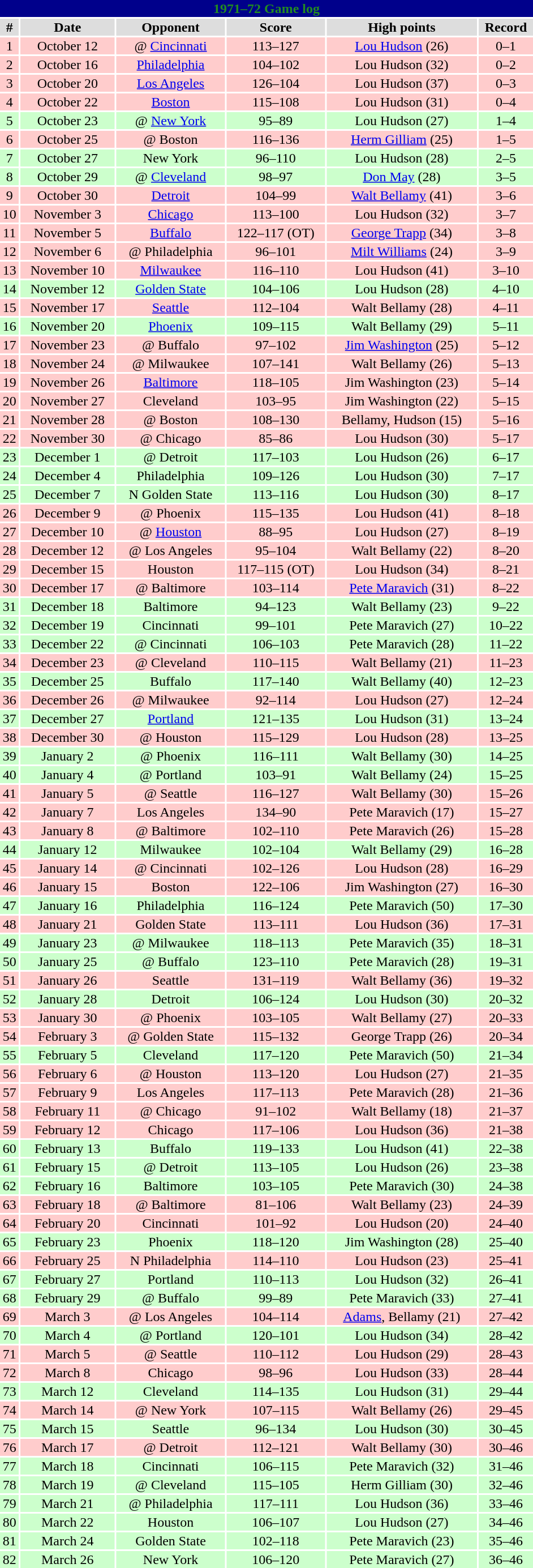<table class="toccolours collapsible" width=50% style="clear:both; margin:1.5em auto; text-align:center">
<tr>
<th colspan=11 style="background:#00008B; color:#228B22;">1971–72 Game log</th>
</tr>
<tr align="center" bgcolor="#dddddd">
<td><strong>#</strong></td>
<td><strong>Date</strong></td>
<td><strong>Opponent</strong></td>
<td><strong>Score</strong></td>
<td><strong>High points</strong></td>
<td><strong>Record</strong></td>
</tr>
<tr align="center" bgcolor="ffcccc">
<td>1</td>
<td>October 12</td>
<td>@ <a href='#'>Cincinnati</a></td>
<td>113–127</td>
<td><a href='#'>Lou Hudson</a> (26)</td>
<td>0–1</td>
</tr>
<tr align="center" bgcolor="ffcccc">
<td>2</td>
<td>October 16</td>
<td><a href='#'>Philadelphia</a></td>
<td>104–102</td>
<td>Lou Hudson (32)</td>
<td>0–2</td>
</tr>
<tr align="center" bgcolor="ffcccc">
<td>3</td>
<td>October 20</td>
<td><a href='#'>Los Angeles</a></td>
<td>126–104</td>
<td>Lou Hudson (37)</td>
<td>0–3</td>
</tr>
<tr align="center" bgcolor="ffcccc">
<td>4</td>
<td>October 22</td>
<td><a href='#'>Boston</a></td>
<td>115–108</td>
<td>Lou Hudson (31)</td>
<td>0–4</td>
</tr>
<tr align="center" bgcolor="ccffcc">
<td>5</td>
<td>October 23</td>
<td>@ <a href='#'>New York</a></td>
<td>95–89</td>
<td>Lou Hudson (27)</td>
<td>1–4</td>
</tr>
<tr align="center" bgcolor="ffcccc">
<td>6</td>
<td>October 25</td>
<td>@ Boston</td>
<td>116–136</td>
<td><a href='#'>Herm Gilliam</a> (25)</td>
<td>1–5</td>
</tr>
<tr align="center" bgcolor="ccffcc">
<td>7</td>
<td>October 27</td>
<td>New York</td>
<td>96–110</td>
<td>Lou Hudson (28)</td>
<td>2–5</td>
</tr>
<tr align="center" bgcolor="ccffcc">
<td>8</td>
<td>October 29</td>
<td>@ <a href='#'>Cleveland</a></td>
<td>98–97</td>
<td><a href='#'>Don May</a> (28)</td>
<td>3–5</td>
</tr>
<tr align="center" bgcolor="ffcccc">
<td>9</td>
<td>October 30</td>
<td><a href='#'>Detroit</a></td>
<td>104–99</td>
<td><a href='#'>Walt Bellamy</a> (41)</td>
<td>3–6</td>
</tr>
<tr align="center" bgcolor="ffcccc">
<td>10</td>
<td>November 3</td>
<td><a href='#'>Chicago</a></td>
<td>113–100</td>
<td>Lou Hudson (32)</td>
<td>3–7</td>
</tr>
<tr align="center" bgcolor="ffcccc">
<td>11</td>
<td>November 5</td>
<td><a href='#'>Buffalo</a></td>
<td>122–117 (OT)</td>
<td><a href='#'>George Trapp</a> (34)</td>
<td>3–8</td>
</tr>
<tr align="center" bgcolor="ffcccc">
<td>12</td>
<td>November 6</td>
<td>@ Philadelphia</td>
<td>96–101</td>
<td><a href='#'>Milt Williams</a> (24)</td>
<td>3–9</td>
</tr>
<tr align="center" bgcolor="ffcccc">
<td>13</td>
<td>November 10</td>
<td><a href='#'>Milwaukee</a></td>
<td>116–110</td>
<td>Lou Hudson (41)</td>
<td>3–10</td>
</tr>
<tr align="center" bgcolor="ccffcc">
<td>14</td>
<td>November 12</td>
<td><a href='#'>Golden State</a></td>
<td>104–106</td>
<td>Lou Hudson (28)</td>
<td>4–10</td>
</tr>
<tr align="center" bgcolor="ffcccc">
<td>15</td>
<td>November 17</td>
<td><a href='#'>Seattle</a></td>
<td>112–104</td>
<td>Walt Bellamy (28)</td>
<td>4–11</td>
</tr>
<tr align="center" bgcolor="ccffcc">
<td>16</td>
<td>November 20</td>
<td><a href='#'>Phoenix</a></td>
<td>109–115</td>
<td>Walt Bellamy (29)</td>
<td>5–11</td>
</tr>
<tr align="center" bgcolor="ffcccc">
<td>17</td>
<td>November 23</td>
<td>@ Buffalo</td>
<td>97–102</td>
<td><a href='#'>Jim Washington</a> (25)</td>
<td>5–12</td>
</tr>
<tr align="center" bgcolor="ffcccc">
<td>18</td>
<td>November 24</td>
<td>@ Milwaukee</td>
<td>107–141</td>
<td>Walt Bellamy (26)</td>
<td>5–13</td>
</tr>
<tr align="center" bgcolor="ffcccc">
<td>19</td>
<td>November 26</td>
<td><a href='#'>Baltimore</a></td>
<td>118–105</td>
<td>Jim Washington (23)</td>
<td>5–14</td>
</tr>
<tr align="center" bgcolor="ffcccc">
<td>20</td>
<td>November 27</td>
<td>Cleveland</td>
<td>103–95</td>
<td>Jim Washington (22)</td>
<td>5–15</td>
</tr>
<tr align="center" bgcolor="ffcccc">
<td>21</td>
<td>November 28</td>
<td>@ Boston</td>
<td>108–130</td>
<td>Bellamy, Hudson (15)</td>
<td>5–16</td>
</tr>
<tr align="center" bgcolor="ffcccc">
<td>22</td>
<td>November 30</td>
<td>@ Chicago</td>
<td>85–86</td>
<td>Lou Hudson (30)</td>
<td>5–17</td>
</tr>
<tr align="center" bgcolor="ccffcc">
<td>23</td>
<td>December 1</td>
<td>@ Detroit</td>
<td>117–103</td>
<td>Lou Hudson (26)</td>
<td>6–17</td>
</tr>
<tr align="center" bgcolor="ccffcc">
<td>24</td>
<td>December 4</td>
<td>Philadelphia</td>
<td>109–126</td>
<td>Lou Hudson (30)</td>
<td>7–17</td>
</tr>
<tr align="center" bgcolor="ccffcc">
<td>25</td>
<td>December 7</td>
<td>N Golden State</td>
<td>113–116</td>
<td>Lou Hudson (30)</td>
<td>8–17</td>
</tr>
<tr align="center" bgcolor="ffcccc">
<td>26</td>
<td>December 9</td>
<td>@ Phoenix</td>
<td>115–135</td>
<td>Lou Hudson (41)</td>
<td>8–18</td>
</tr>
<tr align="center" bgcolor="ffcccc">
<td>27</td>
<td>December 10</td>
<td>@ <a href='#'>Houston</a></td>
<td>88–95</td>
<td>Lou Hudson (27)</td>
<td>8–19</td>
</tr>
<tr align="center" bgcolor="ffcccc">
<td>28</td>
<td>December 12</td>
<td>@ Los Angeles</td>
<td>95–104</td>
<td>Walt Bellamy (22)</td>
<td>8–20</td>
</tr>
<tr align="center" bgcolor="ffcccc">
<td>29</td>
<td>December 15</td>
<td>Houston</td>
<td>117–115 (OT)</td>
<td>Lou Hudson (34)</td>
<td>8–21</td>
</tr>
<tr align="center" bgcolor="ffcccc">
<td>30</td>
<td>December 17</td>
<td>@ Baltimore</td>
<td>103–114</td>
<td><a href='#'>Pete Maravich</a> (31)</td>
<td>8–22</td>
</tr>
<tr align="center" bgcolor="ccffcc">
<td>31</td>
<td>December 18</td>
<td>Baltimore</td>
<td>94–123</td>
<td>Walt Bellamy (23)</td>
<td>9–22</td>
</tr>
<tr align="center" bgcolor="ccffcc">
<td>32</td>
<td>December 19</td>
<td>Cincinnati</td>
<td>99–101</td>
<td>Pete Maravich (27)</td>
<td>10–22</td>
</tr>
<tr align="center" bgcolor="ccffcc">
<td>33</td>
<td>December 22</td>
<td>@ Cincinnati</td>
<td>106–103</td>
<td>Pete Maravich (28)</td>
<td>11–22</td>
</tr>
<tr align="center" bgcolor="ffcccc">
<td>34</td>
<td>December 23</td>
<td>@ Cleveland</td>
<td>110–115</td>
<td>Walt Bellamy (21)</td>
<td>11–23</td>
</tr>
<tr align="center" bgcolor="ccffcc">
<td>35</td>
<td>December 25</td>
<td>Buffalo</td>
<td>117–140</td>
<td>Walt Bellamy (40)</td>
<td>12–23</td>
</tr>
<tr align="center" bgcolor="ffcccc">
<td>36</td>
<td>December 26</td>
<td>@ Milwaukee</td>
<td>92–114</td>
<td>Lou Hudson (27)</td>
<td>12–24</td>
</tr>
<tr align="center" bgcolor="ccffcc">
<td>37</td>
<td>December 27</td>
<td><a href='#'>Portland</a></td>
<td>121–135</td>
<td>Lou Hudson (31)</td>
<td>13–24</td>
</tr>
<tr align="center" bgcolor="ffcccc">
<td>38</td>
<td>December 30</td>
<td>@ Houston</td>
<td>115–129</td>
<td>Lou Hudson (28)</td>
<td>13–25</td>
</tr>
<tr align="center" bgcolor="ccffcc">
<td>39</td>
<td>January 2</td>
<td>@ Phoenix</td>
<td>116–111</td>
<td>Walt Bellamy (30)</td>
<td>14–25</td>
</tr>
<tr align="center" bgcolor="ccffcc">
<td>40</td>
<td>January 4</td>
<td>@ Portland</td>
<td>103–91</td>
<td>Walt Bellamy (24)</td>
<td>15–25</td>
</tr>
<tr align="center" bgcolor="ffcccc">
<td>41</td>
<td>January 5</td>
<td>@ Seattle</td>
<td>116–127</td>
<td>Walt Bellamy (30)</td>
<td>15–26</td>
</tr>
<tr align="center" bgcolor="ffcccc">
<td>42</td>
<td>January 7</td>
<td>Los Angeles</td>
<td>134–90</td>
<td>Pete Maravich (17)</td>
<td>15–27</td>
</tr>
<tr align="center" bgcolor="ffcccc">
<td>43</td>
<td>January 8</td>
<td>@ Baltimore</td>
<td>102–110</td>
<td>Pete Maravich (26)</td>
<td>15–28</td>
</tr>
<tr align="center" bgcolor="ccffcc">
<td>44</td>
<td>January 12</td>
<td>Milwaukee</td>
<td>102–104</td>
<td>Walt Bellamy (29)</td>
<td>16–28</td>
</tr>
<tr align="center" bgcolor="ffcccc">
<td>45</td>
<td>January 14</td>
<td>@ Cincinnati</td>
<td>102–126</td>
<td>Lou Hudson (28)</td>
<td>16–29</td>
</tr>
<tr align="center" bgcolor="ffcccc">
<td>46</td>
<td>January 15</td>
<td>Boston</td>
<td>122–106</td>
<td>Jim Washington (27)</td>
<td>16–30</td>
</tr>
<tr align="center" bgcolor="ccffcc">
<td>47</td>
<td>January 16</td>
<td>Philadelphia</td>
<td>116–124</td>
<td>Pete Maravich (50)</td>
<td>17–30</td>
</tr>
<tr align="center" bgcolor="ffcccc">
<td>48</td>
<td>January 21</td>
<td>Golden State</td>
<td>113–111</td>
<td>Lou Hudson (36)</td>
<td>17–31</td>
</tr>
<tr align="center" bgcolor="ccffcc">
<td>49</td>
<td>January 23</td>
<td>@ Milwaukee</td>
<td>118–113</td>
<td>Pete Maravich (35)</td>
<td>18–31</td>
</tr>
<tr align="center" bgcolor="ccffcc">
<td>50</td>
<td>January 25</td>
<td>@ Buffalo</td>
<td>123–110</td>
<td>Pete Maravich (28)</td>
<td>19–31</td>
</tr>
<tr align="center" bgcolor="ffcccc">
<td>51</td>
<td>January 26</td>
<td>Seattle</td>
<td>131–119</td>
<td>Walt Bellamy (36)</td>
<td>19–32</td>
</tr>
<tr align="center" bgcolor="ccffcc">
<td>52</td>
<td>January 28</td>
<td>Detroit</td>
<td>106–124</td>
<td>Lou Hudson (30)</td>
<td>20–32</td>
</tr>
<tr align="center" bgcolor="ffcccc">
<td>53</td>
<td>January 30</td>
<td>@ Phoenix</td>
<td>103–105</td>
<td>Walt Bellamy (27)</td>
<td>20–33</td>
</tr>
<tr align="center" bgcolor="ffcccc">
<td>54</td>
<td>February 3</td>
<td>@ Golden State</td>
<td>115–132</td>
<td>George Trapp (26)</td>
<td>20–34</td>
</tr>
<tr align="center" bgcolor="ccffcc">
<td>55</td>
<td>February 5</td>
<td>Cleveland</td>
<td>117–120</td>
<td>Pete Maravich (50)</td>
<td>21–34</td>
</tr>
<tr align="center" bgcolor="ffcccc">
<td>56</td>
<td>February 6</td>
<td>@ Houston</td>
<td>113–120</td>
<td>Lou Hudson (27)</td>
<td>21–35</td>
</tr>
<tr align="center" bgcolor="ffcccc">
<td>57</td>
<td>February 9</td>
<td>Los Angeles</td>
<td>117–113</td>
<td>Pete Maravich (28)</td>
<td>21–36</td>
</tr>
<tr align="center" bgcolor="ffcccc">
<td>58</td>
<td>February 11</td>
<td>@ Chicago</td>
<td>91–102</td>
<td>Walt Bellamy (18)</td>
<td>21–37</td>
</tr>
<tr align="center" bgcolor="ffcccc">
<td>59</td>
<td>February 12</td>
<td>Chicago</td>
<td>117–106</td>
<td>Lou Hudson (36)</td>
<td>21–38</td>
</tr>
<tr align="center" bgcolor="ccffcc">
<td>60</td>
<td>February 13</td>
<td>Buffalo</td>
<td>119–133</td>
<td>Lou Hudson (41)</td>
<td>22–38</td>
</tr>
<tr align="center" bgcolor="ccffcc">
<td>61</td>
<td>February 15</td>
<td>@ Detroit</td>
<td>113–105</td>
<td>Lou Hudson (26)</td>
<td>23–38</td>
</tr>
<tr align="center" bgcolor="ccffcc">
<td>62</td>
<td>February 16</td>
<td>Baltimore</td>
<td>103–105</td>
<td>Pete Maravich (30)</td>
<td>24–38</td>
</tr>
<tr align="center" bgcolor="ffcccc">
<td>63</td>
<td>February 18</td>
<td>@ Baltimore</td>
<td>81–106</td>
<td>Walt Bellamy (23)</td>
<td>24–39</td>
</tr>
<tr align="center" bgcolor="ffcccc">
<td>64</td>
<td>February 20</td>
<td>Cincinnati</td>
<td>101–92</td>
<td>Lou Hudson (20)</td>
<td>24–40</td>
</tr>
<tr align="center" bgcolor="ccffcc">
<td>65</td>
<td>February 23</td>
<td>Phoenix</td>
<td>118–120</td>
<td>Jim Washington (28)</td>
<td>25–40</td>
</tr>
<tr align="center" bgcolor="ffcccc">
<td>66</td>
<td>February 25</td>
<td>N Philadelphia</td>
<td>114–110</td>
<td>Lou Hudson (23)</td>
<td>25–41</td>
</tr>
<tr align="center" bgcolor="ccffcc">
<td>67</td>
<td>February 27</td>
<td>Portland</td>
<td>110–113</td>
<td>Lou Hudson (32)</td>
<td>26–41</td>
</tr>
<tr align="center" bgcolor="ccffcc">
<td>68</td>
<td>February 29</td>
<td>@ Buffalo</td>
<td>99–89</td>
<td>Pete Maravich (33)</td>
<td>27–41</td>
</tr>
<tr align="center" bgcolor="ffcccc">
<td>69</td>
<td>March 3</td>
<td>@ Los Angeles</td>
<td>104–114</td>
<td><a href='#'>Adams</a>, Bellamy (21)</td>
<td>27–42</td>
</tr>
<tr align="center" bgcolor="ccffcc">
<td>70</td>
<td>March 4</td>
<td>@ Portland</td>
<td>120–101</td>
<td>Lou Hudson (34)</td>
<td>28–42</td>
</tr>
<tr align="center" bgcolor="ffcccc">
<td>71</td>
<td>March 5</td>
<td>@ Seattle</td>
<td>110–112</td>
<td>Lou Hudson (29)</td>
<td>28–43</td>
</tr>
<tr align="center" bgcolor="ffcccc">
<td>72</td>
<td>March 8</td>
<td>Chicago</td>
<td>98–96</td>
<td>Lou Hudson (33)</td>
<td>28–44</td>
</tr>
<tr align="center" bgcolor="ccffcc">
<td>73</td>
<td>March 12</td>
<td>Cleveland</td>
<td>114–135</td>
<td>Lou Hudson (31)</td>
<td>29–44</td>
</tr>
<tr align="center" bgcolor="ffcccc">
<td>74</td>
<td>March 14</td>
<td>@ New York</td>
<td>107–115</td>
<td>Walt Bellamy (26)</td>
<td>29–45</td>
</tr>
<tr align="center" bgcolor="ccffcc">
<td>75</td>
<td>March 15</td>
<td>Seattle</td>
<td>96–134</td>
<td>Lou Hudson (30)</td>
<td>30–45</td>
</tr>
<tr align="center" bgcolor="ffcccc">
<td>76</td>
<td>March 17</td>
<td>@ Detroit</td>
<td>112–121</td>
<td>Walt Bellamy (30)</td>
<td>30–46</td>
</tr>
<tr align="center" bgcolor="ccffcc">
<td>77</td>
<td>March 18</td>
<td>Cincinnati</td>
<td>106–115</td>
<td>Pete Maravich (32)</td>
<td>31–46</td>
</tr>
<tr align="center" bgcolor="ccffcc">
<td>78</td>
<td>March 19</td>
<td>@ Cleveland</td>
<td>115–105</td>
<td>Herm Gilliam (30)</td>
<td>32–46</td>
</tr>
<tr align="center" bgcolor="ccffcc">
<td>79</td>
<td>March 21</td>
<td>@ Philadelphia</td>
<td>117–111</td>
<td>Lou Hudson (36)</td>
<td>33–46</td>
</tr>
<tr align="center" bgcolor="ccffcc">
<td>80</td>
<td>March 22</td>
<td>Houston</td>
<td>106–107</td>
<td>Lou Hudson (27)</td>
<td>34–46</td>
</tr>
<tr align="center" bgcolor="ccffcc">
<td>81</td>
<td>March 24</td>
<td>Golden State</td>
<td>102–118</td>
<td>Pete Maravich (23)</td>
<td>35–46</td>
</tr>
<tr align="center" bgcolor="ccffcc">
<td>82</td>
<td>March 26</td>
<td>New York</td>
<td>106–120</td>
<td>Pete Maravich (27)</td>
<td>36–46</td>
</tr>
</table>
